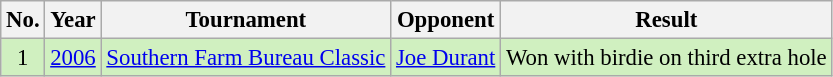<table class="wikitable" style="font-size:95%;">
<tr>
<th>No.</th>
<th>Year</th>
<th>Tournament</th>
<th>Opponent</th>
<th>Result</th>
</tr>
<tr style="background:#D0F0C0;">
<td align=center>1</td>
<td><a href='#'>2006</a></td>
<td><a href='#'>Southern Farm Bureau Classic</a></td>
<td> <a href='#'>Joe Durant</a></td>
<td>Won with birdie on third extra hole</td>
</tr>
</table>
